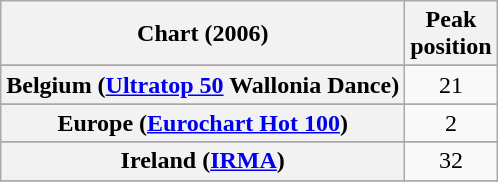<table class="wikitable sortable plainrowheaders" style="text-align:center">
<tr>
<th scope="col">Chart (2006)</th>
<th scope="col">Peak<br>position</th>
</tr>
<tr>
</tr>
<tr>
</tr>
<tr>
</tr>
<tr>
<th scope="row">Belgium (<a href='#'>Ultratop 50</a> Wallonia Dance)</th>
<td>21</td>
</tr>
<tr>
</tr>
<tr>
</tr>
<tr>
<th scope="row">Europe (<a href='#'>Eurochart Hot 100</a>)</th>
<td>2</td>
</tr>
<tr>
</tr>
<tr>
</tr>
<tr>
</tr>
<tr>
</tr>
<tr>
<th scope="row">Ireland (<a href='#'>IRMA</a>)</th>
<td>32</td>
</tr>
<tr>
</tr>
<tr>
</tr>
<tr>
</tr>
<tr>
</tr>
<tr>
</tr>
<tr>
</tr>
<tr>
</tr>
<tr>
</tr>
<tr>
</tr>
</table>
